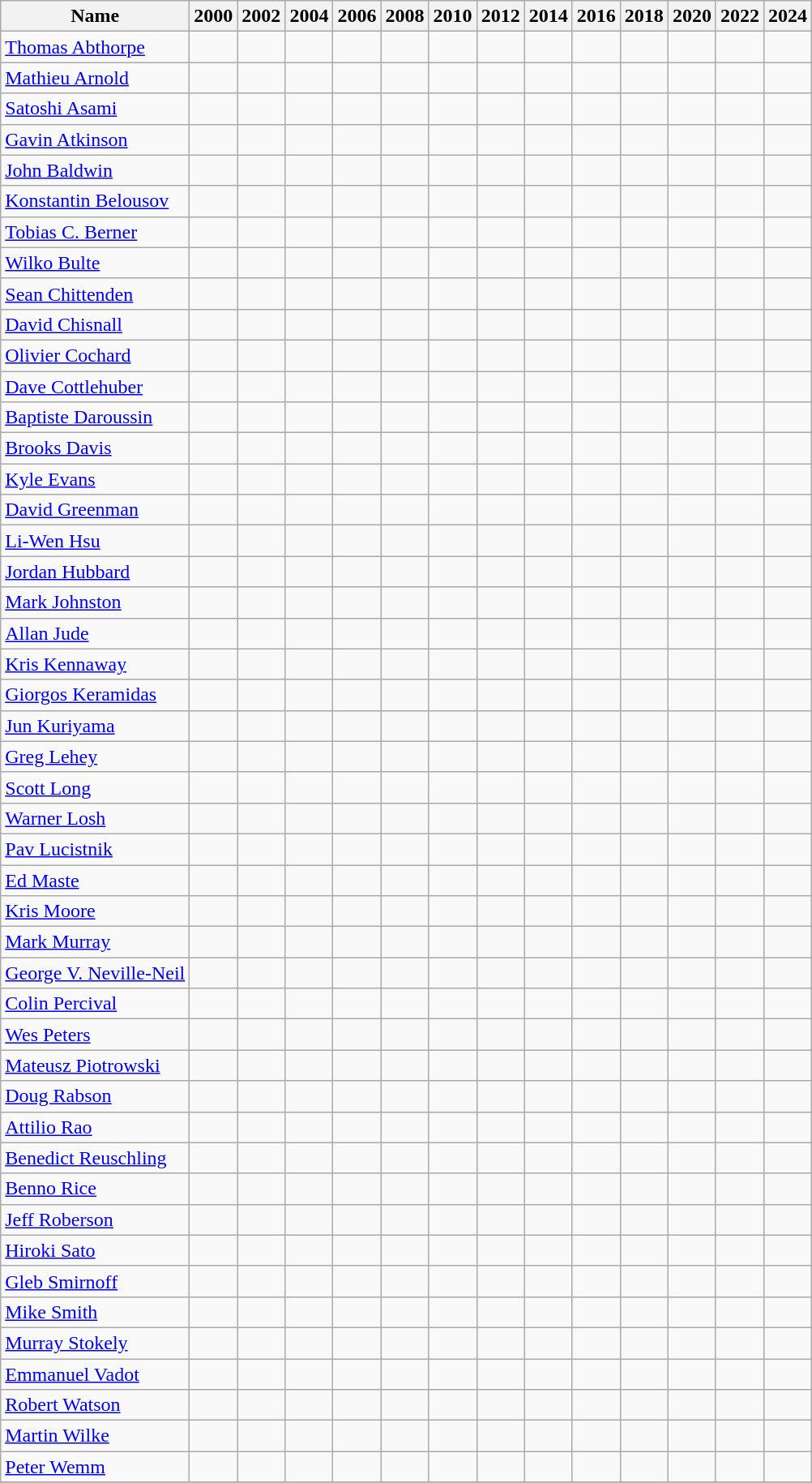<table class="wikitable sortable">
<tr>
<th>Name</th>
<th>2000</th>
<th>2002</th>
<th>2004</th>
<th>2006</th>
<th>2008</th>
<th>2010</th>
<th>2012</th>
<th>2014</th>
<th>2016</th>
<th>2018</th>
<th>2020</th>
<th>2022</th>
<th>2024</th>
</tr>
<tr>
<td><a href='#'>Thomas Abthorpe</a></td>
<td></td>
<td></td>
<td></td>
<td></td>
<td></td>
<td></td>
<td></td>
<td></td>
<td></td>
<td></td>
<td></td>
<td></td>
<td></td>
</tr>
<tr>
<td><a href='#'>Mathieu Arnold</a></td>
<td></td>
<td></td>
<td></td>
<td></td>
<td></td>
<td></td>
<td></td>
<td></td>
<td></td>
<td></td>
<td></td>
<td></td>
<td></td>
</tr>
<tr>
<td><a href='#'>Satoshi Asami</a></td>
<td></td>
<td></td>
<td></td>
<td></td>
<td></td>
<td></td>
<td></td>
<td></td>
<td></td>
<td></td>
<td></td>
<td></td>
<td></td>
</tr>
<tr>
<td><a href='#'>Gavin Atkinson</a></td>
<td></td>
<td></td>
<td></td>
<td></td>
<td></td>
<td></td>
<td></td>
<td></td>
<td></td>
<td></td>
<td></td>
<td></td>
<td></td>
</tr>
<tr>
<td><a href='#'>John Baldwin</a></td>
<td></td>
<td></td>
<td></td>
<td></td>
<td></td>
<td></td>
<td></td>
<td></td>
<td></td>
<td></td>
<td></td>
<td></td>
<td></td>
</tr>
<tr>
<td><a href='#'>Konstantin Belousov</a></td>
<td></td>
<td></td>
<td></td>
<td></td>
<td></td>
<td></td>
<td></td>
<td></td>
<td></td>
<td></td>
<td></td>
<td></td>
<td></td>
</tr>
<tr>
<td><a href='#'>Tobias C. Berner</a></td>
<td></td>
<td></td>
<td></td>
<td></td>
<td></td>
<td></td>
<td></td>
<td></td>
<td></td>
<td></td>
<td></td>
<td></td>
<td></td>
</tr>
<tr>
<td><a href='#'>Wilko Bulte</a></td>
<td></td>
<td></td>
<td></td>
<td></td>
<td></td>
<td></td>
<td></td>
<td></td>
<td></td>
<td></td>
<td></td>
<td></td>
<td></td>
</tr>
<tr>
<td><a href='#'>Sean Chittenden</a></td>
<td></td>
<td></td>
<td></td>
<td></td>
<td></td>
<td></td>
<td></td>
<td></td>
<td></td>
<td></td>
<td></td>
<td></td>
<td></td>
</tr>
<tr>
<td><a href='#'>David Chisnall</a></td>
<td></td>
<td></td>
<td></td>
<td></td>
<td></td>
<td></td>
<td></td>
<td></td>
<td></td>
<td></td>
<td></td>
<td></td>
<td></td>
</tr>
<tr>
<td><a href='#'>Olivier Cochard</a></td>
<td></td>
<td></td>
<td></td>
<td></td>
<td></td>
<td></td>
<td></td>
<td></td>
<td></td>
<td></td>
<td></td>
<td></td>
<td></td>
</tr>
<tr>
<td><a href='#'>Dave Cottlehuber</a></td>
<td></td>
<td></td>
<td></td>
<td></td>
<td></td>
<td></td>
<td></td>
<td></td>
<td></td>
<td></td>
<td></td>
<td></td>
<td></td>
</tr>
<tr>
<td><a href='#'>Baptiste Daroussin</a></td>
<td></td>
<td></td>
<td></td>
<td></td>
<td></td>
<td></td>
<td></td>
<td></td>
<td></td>
<td></td>
<td></td>
<td></td>
<td></td>
</tr>
<tr>
<td><a href='#'>Brooks Davis</a></td>
<td></td>
<td></td>
<td></td>
<td></td>
<td></td>
<td></td>
<td></td>
<td></td>
<td></td>
<td></td>
<td></td>
<td></td>
<td></td>
</tr>
<tr>
<td><a href='#'>Kyle Evans</a></td>
<td></td>
<td></td>
<td></td>
<td></td>
<td></td>
<td></td>
<td></td>
<td></td>
<td></td>
<td></td>
<td></td>
<td></td>
<td></td>
</tr>
<tr>
<td><a href='#'>David Greenman</a></td>
<td></td>
<td></td>
<td></td>
<td></td>
<td></td>
<td></td>
<td></td>
<td></td>
<td></td>
<td></td>
<td></td>
<td></td>
<td></td>
</tr>
<tr>
<td><a href='#'>Li-Wen Hsu</a></td>
<td></td>
<td></td>
<td></td>
<td></td>
<td></td>
<td></td>
<td></td>
<td></td>
<td></td>
<td></td>
<td></td>
<td></td>
<td></td>
</tr>
<tr>
<td><a href='#'>Jordan Hubbard</a></td>
<td></td>
<td></td>
<td></td>
<td></td>
<td></td>
<td></td>
<td></td>
<td></td>
<td></td>
<td></td>
<td></td>
<td></td>
<td></td>
</tr>
<tr>
<td><a href='#'>Mark Johnston</a></td>
<td></td>
<td></td>
<td></td>
<td></td>
<td></td>
<td></td>
<td></td>
<td></td>
<td></td>
<td></td>
<td></td>
<td></td>
<td></td>
</tr>
<tr>
<td><a href='#'>Allan Jude</a></td>
<td></td>
<td></td>
<td></td>
<td></td>
<td></td>
<td></td>
<td></td>
<td></td>
<td></td>
<td></td>
<td></td>
<td></td>
<td></td>
</tr>
<tr>
<td><a href='#'>Kris Kennaway</a></td>
<td></td>
<td></td>
<td></td>
<td></td>
<td></td>
<td></td>
<td></td>
<td></td>
<td></td>
<td></td>
<td></td>
<td></td>
<td></td>
</tr>
<tr>
<td><a href='#'>Giorgos Keramidas</a></td>
<td></td>
<td></td>
<td></td>
<td></td>
<td></td>
<td></td>
<td></td>
<td></td>
<td></td>
<td></td>
<td></td>
<td></td>
<td></td>
</tr>
<tr>
<td><a href='#'>Jun Kuriyama</a></td>
<td></td>
<td></td>
<td></td>
<td></td>
<td></td>
<td></td>
<td></td>
<td></td>
<td></td>
<td></td>
<td></td>
<td></td>
<td></td>
</tr>
<tr>
<td><a href='#'>Greg Lehey</a></td>
<td></td>
<td></td>
<td></td>
<td></td>
<td></td>
<td></td>
<td></td>
<td></td>
<td></td>
<td></td>
<td></td>
<td></td>
<td></td>
</tr>
<tr>
<td><a href='#'>Scott Long</a></td>
<td></td>
<td></td>
<td></td>
<td></td>
<td></td>
<td></td>
<td></td>
<td></td>
<td></td>
<td></td>
<td></td>
<td></td>
<td></td>
</tr>
<tr>
<td><a href='#'>Warner Losh</a></td>
<td></td>
<td></td>
<td></td>
<td></td>
<td></td>
<td></td>
<td></td>
<td></td>
<td></td>
<td></td>
<td></td>
<td></td>
<td></td>
</tr>
<tr>
<td><a href='#'>Pav Lucistnik</a></td>
<td></td>
<td></td>
<td></td>
<td></td>
<td></td>
<td></td>
<td></td>
<td></td>
<td></td>
<td></td>
<td></td>
<td></td>
<td></td>
</tr>
<tr>
<td><a href='#'>Ed Maste</a></td>
<td></td>
<td></td>
<td></td>
<td></td>
<td></td>
<td></td>
<td></td>
<td></td>
<td></td>
<td></td>
<td></td>
<td></td>
<td></td>
</tr>
<tr>
<td><a href='#'>Kris Moore</a></td>
<td></td>
<td></td>
<td></td>
<td></td>
<td></td>
<td></td>
<td></td>
<td></td>
<td></td>
<td></td>
<td></td>
<td></td>
<td></td>
</tr>
<tr>
<td><a href='#'>Mark Murray</a></td>
<td></td>
<td></td>
<td></td>
<td></td>
<td></td>
<td></td>
<td></td>
<td></td>
<td></td>
<td></td>
<td></td>
<td></td>
<td></td>
</tr>
<tr>
<td><a href='#'>George V. Neville-Neil</a></td>
<td></td>
<td></td>
<td></td>
<td></td>
<td></td>
<td></td>
<td></td>
<td></td>
<td></td>
<td></td>
<td></td>
<td></td>
<td></td>
</tr>
<tr>
<td><a href='#'>Colin Percival</a></td>
<td></td>
<td></td>
<td></td>
<td></td>
<td></td>
<td></td>
<td></td>
<td></td>
<td></td>
<td></td>
<td></td>
<td></td>
<td></td>
</tr>
<tr>
<td><a href='#'>Wes Peters</a></td>
<td></td>
<td></td>
<td></td>
<td></td>
<td></td>
<td></td>
<td></td>
<td></td>
<td></td>
<td></td>
<td></td>
<td></td>
<td></td>
</tr>
<tr>
<td><a href='#'>Mateusz Piotrowski</a></td>
<td></td>
<td></td>
<td></td>
<td></td>
<td></td>
<td></td>
<td></td>
<td></td>
<td></td>
<td></td>
<td></td>
<td></td>
<td></td>
</tr>
<tr>
<td><a href='#'>Doug Rabson</a></td>
<td></td>
<td></td>
<td></td>
<td></td>
<td></td>
<td></td>
<td></td>
<td></td>
<td></td>
<td></td>
<td></td>
<td></td>
<td></td>
</tr>
<tr>
<td><a href='#'>Attilio Rao</a></td>
<td></td>
<td></td>
<td></td>
<td></td>
<td></td>
<td></td>
<td></td>
<td></td>
<td></td>
<td></td>
<td></td>
<td></td>
<td></td>
</tr>
<tr>
<td><a href='#'>Benedict Reuschling</a></td>
<td></td>
<td></td>
<td></td>
<td></td>
<td></td>
<td></td>
<td></td>
<td></td>
<td></td>
<td></td>
<td></td>
<td></td>
<td></td>
</tr>
<tr>
<td><a href='#'>Benno Rice</a></td>
<td></td>
<td></td>
<td></td>
<td></td>
<td></td>
<td></td>
<td></td>
<td></td>
<td></td>
<td></td>
<td></td>
<td></td>
<td></td>
</tr>
<tr>
<td><a href='#'>Jeff Roberson</a></td>
<td></td>
<td></td>
<td></td>
<td></td>
<td></td>
<td></td>
<td></td>
<td></td>
<td></td>
<td></td>
<td></td>
<td></td>
<td></td>
</tr>
<tr>
<td><a href='#'>Hiroki Sato</a></td>
<td></td>
<td></td>
<td></td>
<td></td>
<td></td>
<td></td>
<td></td>
<td></td>
<td></td>
<td></td>
<td></td>
<td></td>
<td></td>
</tr>
<tr>
<td><a href='#'>Gleb Smirnoff</a></td>
<td></td>
<td></td>
<td></td>
<td></td>
<td></td>
<td></td>
<td></td>
<td></td>
<td></td>
<td></td>
<td></td>
<td></td>
<td></td>
</tr>
<tr>
<td><a href='#'>Mike Smith</a></td>
<td></td>
<td></td>
<td></td>
<td></td>
<td></td>
<td></td>
<td></td>
<td></td>
<td></td>
<td></td>
<td></td>
<td></td>
<td></td>
</tr>
<tr>
<td><a href='#'>Murray Stokely</a></td>
<td></td>
<td></td>
<td></td>
<td></td>
<td></td>
<td></td>
<td></td>
<td></td>
<td></td>
<td></td>
<td></td>
<td></td>
<td></td>
</tr>
<tr>
<td><a href='#'>Emmanuel Vadot</a></td>
<td></td>
<td></td>
<td></td>
<td></td>
<td></td>
<td></td>
<td></td>
<td></td>
<td></td>
<td></td>
<td></td>
<td></td>
<td></td>
</tr>
<tr>
<td><a href='#'>Robert Watson</a></td>
<td></td>
<td></td>
<td></td>
<td></td>
<td></td>
<td></td>
<td></td>
<td></td>
<td></td>
<td></td>
<td></td>
<td></td>
<td></td>
</tr>
<tr>
<td><a href='#'>Martin Wilke</a></td>
<td></td>
<td></td>
<td></td>
<td></td>
<td></td>
<td></td>
<td></td>
<td></td>
<td></td>
<td></td>
<td></td>
<td></td>
<td></td>
</tr>
<tr>
<td><a href='#'>Peter Wemm</a></td>
<td></td>
<td></td>
<td></td>
<td></td>
<td></td>
<td></td>
<td></td>
<td></td>
<td></td>
<td></td>
<td></td>
<td></td>
<td></td>
</tr>
<tr>
</tr>
</table>
